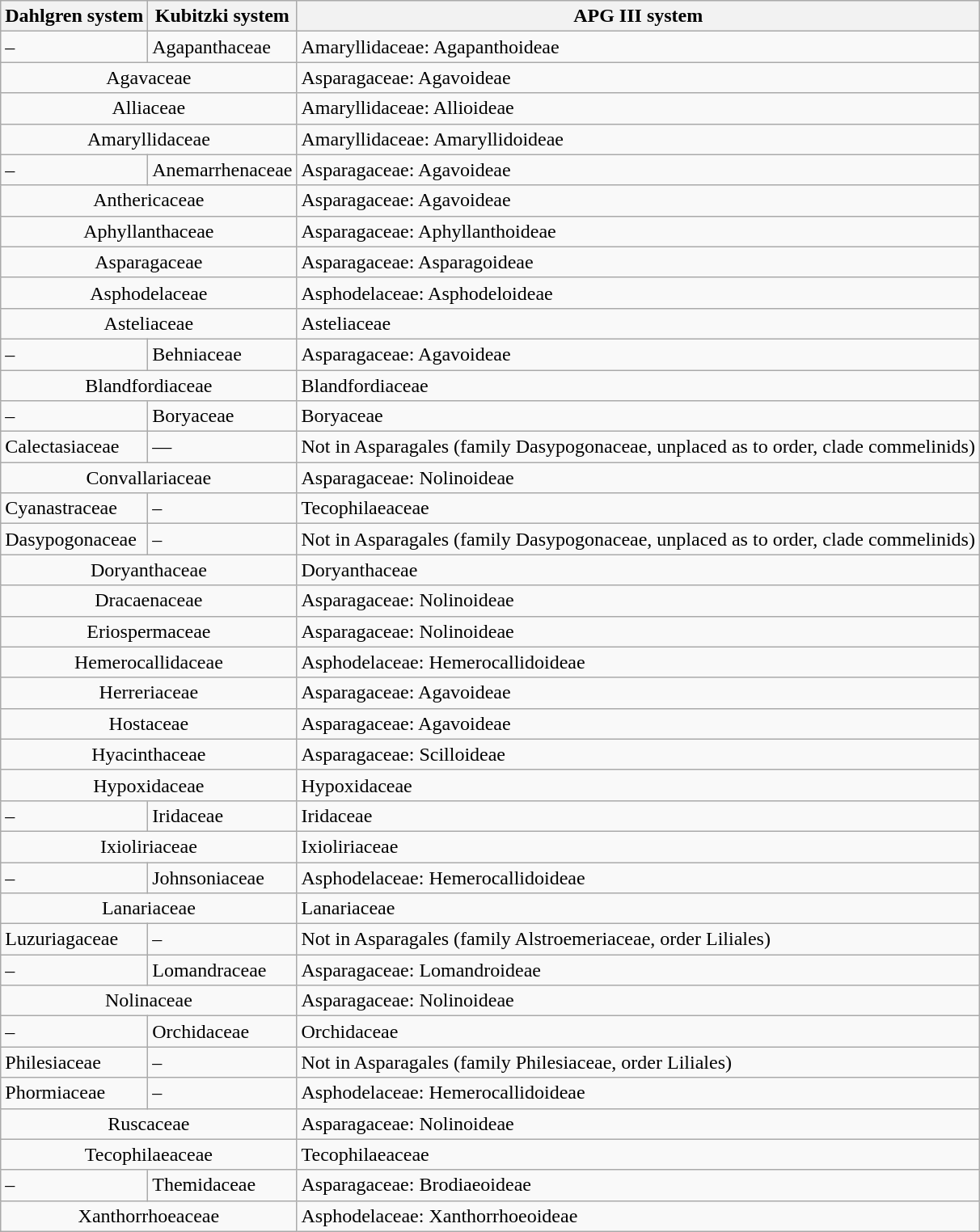<table class="wikitable">
<tr>
<th>Dahlgren system</th>
<th>Kubitzki system</th>
<th>APG III system</th>
</tr>
<tr>
<td>–</td>
<td>Agapanthaceae</td>
<td>Amaryllidaceae: Agapanthoideae</td>
</tr>
<tr>
<td colspan="2"  style="text-align:center;">Agavaceae</td>
<td>Asparagaceae: Agavoideae</td>
</tr>
<tr>
<td colspan="2" style="text-align:center;">Alliaceae</td>
<td>Amaryllidaceae: Allioideae</td>
</tr>
<tr>
<td colspan="2" style="text-align:center;">Amaryllidaceae</td>
<td>Amaryllidaceae: Amaryllidoideae</td>
</tr>
<tr>
<td>–</td>
<td>Anemarrhenaceae</td>
<td>Asparagaceae: Agavoideae</td>
</tr>
<tr>
<td colspan="2" style="text-align:center;">Anthericaceae</td>
<td>Asparagaceae: Agavoideae</td>
</tr>
<tr>
<td colspan="2" style="text-align:center;">Aphyllanthaceae</td>
<td>Asparagaceae: Aphyllanthoideae</td>
</tr>
<tr>
<td colspan="2" style="text-align:center;">Asparagaceae</td>
<td>Asparagaceae: Asparagoideae</td>
</tr>
<tr>
<td colspan="2" style="text-align:center;">Asphodelaceae</td>
<td>Asphodelaceae: Asphodeloideae</td>
</tr>
<tr>
<td colspan="2" style="text-align:center;">Asteliaceae</td>
<td>Asteliaceae</td>
</tr>
<tr>
<td>–</td>
<td>Behniaceae</td>
<td>Asparagaceae: Agavoideae</td>
</tr>
<tr>
<td colspan="2" style="text-align:center;">Blandfordiaceae</td>
<td>Blandfordiaceae</td>
</tr>
<tr>
<td>–</td>
<td>Boryaceae</td>
<td>Boryaceae</td>
</tr>
<tr>
<td>Calectasiaceae</td>
<td>—</td>
<td>Not in Asparagales (family Dasypogonaceae, unplaced as to order, clade commelinids)</td>
</tr>
<tr>
<td colspan="2" style="text-align:center;">Convallariaceae</td>
<td>Asparagaceae: Nolinoideae</td>
</tr>
<tr>
<td>Cyanastraceae</td>
<td>–</td>
<td>Tecophilaeaceae</td>
</tr>
<tr>
<td>Dasypogonaceae</td>
<td>–</td>
<td>Not in Asparagales (family Dasypogonaceae, unplaced as to order, clade commelinids)</td>
</tr>
<tr>
<td colspan="2" style="text-align:center;">Doryanthaceae</td>
<td>Doryanthaceae</td>
</tr>
<tr>
<td colspan="2" style="text-align:center;">Dracaenaceae</td>
<td>Asparagaceae: Nolinoideae</td>
</tr>
<tr>
<td colspan="2" style="text-align:center;">Eriospermaceae</td>
<td>Asparagaceae: Nolinoideae</td>
</tr>
<tr>
<td colspan="2" style="text-align:center;">Hemerocallidaceae</td>
<td>Asphodelaceae: Hemerocallidoideae</td>
</tr>
<tr>
<td colspan="2" style="text-align:center;">Herreriaceae</td>
<td>Asparagaceae: Agavoideae</td>
</tr>
<tr>
<td colspan="2" style="text-align:center;">Hostaceae</td>
<td>Asparagaceae: Agavoideae</td>
</tr>
<tr>
<td colspan="2" style="text-align:center;">Hyacinthaceae</td>
<td>Asparagaceae: Scilloideae</td>
</tr>
<tr>
<td colspan="2" style="text-align:center;">Hypoxidaceae</td>
<td>Hypoxidaceae</td>
</tr>
<tr>
<td>–</td>
<td>Iridaceae</td>
<td>Iridaceae</td>
</tr>
<tr>
<td colspan="2" style="text-align:center;">Ixioliriaceae</td>
<td>Ixioliriaceae</td>
</tr>
<tr>
<td>–</td>
<td>Johnsoniaceae</td>
<td>Asphodelaceae: Hemerocallidoideae</td>
</tr>
<tr>
<td colspan="2" style="text-align:center;">Lanariaceae</td>
<td>Lanariaceae</td>
</tr>
<tr>
<td>Luzuriagaceae</td>
<td>–</td>
<td>Not in Asparagales (family Alstroemeriaceae, order Liliales)</td>
</tr>
<tr>
<td>–</td>
<td>Lomandraceae</td>
<td>Asparagaceae: Lomandroideae</td>
</tr>
<tr>
<td colspan="2" style="text-align:center;">Nolinaceae</td>
<td>Asparagaceae: Nolinoideae</td>
</tr>
<tr>
<td>–</td>
<td>Orchidaceae</td>
<td>Orchidaceae</td>
</tr>
<tr>
<td>Philesiaceae</td>
<td>–</td>
<td>Not in Asparagales (family Philesiaceae, order Liliales)</td>
</tr>
<tr>
<td>Phormiaceae</td>
<td>–</td>
<td>Asphodelaceae: Hemerocallidoideae</td>
</tr>
<tr>
<td colspan="2" style="text-align:center;">Ruscaceae</td>
<td>Asparagaceae: Nolinoideae</td>
</tr>
<tr>
<td colspan="2" style="text-align:center;">Tecophilaeaceae</td>
<td>Tecophilaeaceae</td>
</tr>
<tr>
<td>–</td>
<td>Themidaceae</td>
<td>Asparagaceae: Brodiaeoideae</td>
</tr>
<tr>
<td colspan="2" style="text-align:center;">Xanthorrhoeaceae</td>
<td>Asphodelaceae: Xanthorrhoeoideae</td>
</tr>
</table>
